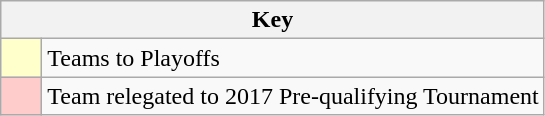<table class="wikitable" style="text-align: center;">
<tr>
<th colspan=2>Key</th>
</tr>
<tr>
<td style="background:#ffc; width:20px;"></td>
<td align=left>Teams to Playoffs</td>
</tr>
<tr>
<td style="background:#fcc; width:20px;"></td>
<td align=left>Team relegated to 2017 Pre-qualifying Tournament</td>
</tr>
</table>
